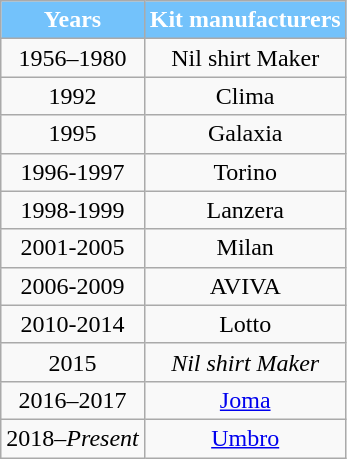<table class="wikitable" style="text-align: center">
<tr>
<th style="color:#fff; background:#73C2FB;">Years</th>
<th style="color:#fff; background:#73C2FB;">Kit manufacturers</th>
</tr>
<tr>
<td>1956–1980</td>
<td>Nil shirt Maker</td>
</tr>
<tr>
<td>1992</td>
<td> Clima</td>
</tr>
<tr>
<td>1995</td>
<td> Galaxia</td>
</tr>
<tr>
<td>1996-1997</td>
<td> Torino</td>
</tr>
<tr>
<td>1998-1999</td>
<td> Lanzera</td>
</tr>
<tr>
<td>2001-2005</td>
<td> Milan</td>
</tr>
<tr>
<td>2006-2009</td>
<td> AVIVA</td>
</tr>
<tr>
<td>2010-2014</td>
<td> Lotto</td>
</tr>
<tr>
<td>2015</td>
<td><em> Nil shirt Maker</em></td>
</tr>
<tr>
<td>2016–2017</td>
<td> <a href='#'>Joma</a></td>
</tr>
<tr>
<td>2018–<em>Present</em></td>
<td> <a href='#'>Umbro</a></td>
</tr>
</table>
